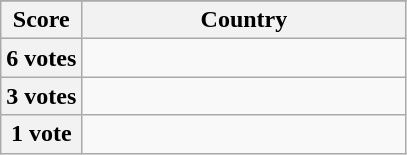<table class="wikitable">
<tr>
</tr>
<tr>
<th scope="col" width="20%">Score</th>
<th scope="col">Country</th>
</tr>
<tr>
<th scope="row">6 votes</th>
<td></td>
</tr>
<tr>
<th scope="row">3 votes</th>
<td></td>
</tr>
<tr>
<th scope="row">1 vote</th>
<td></td>
</tr>
</table>
